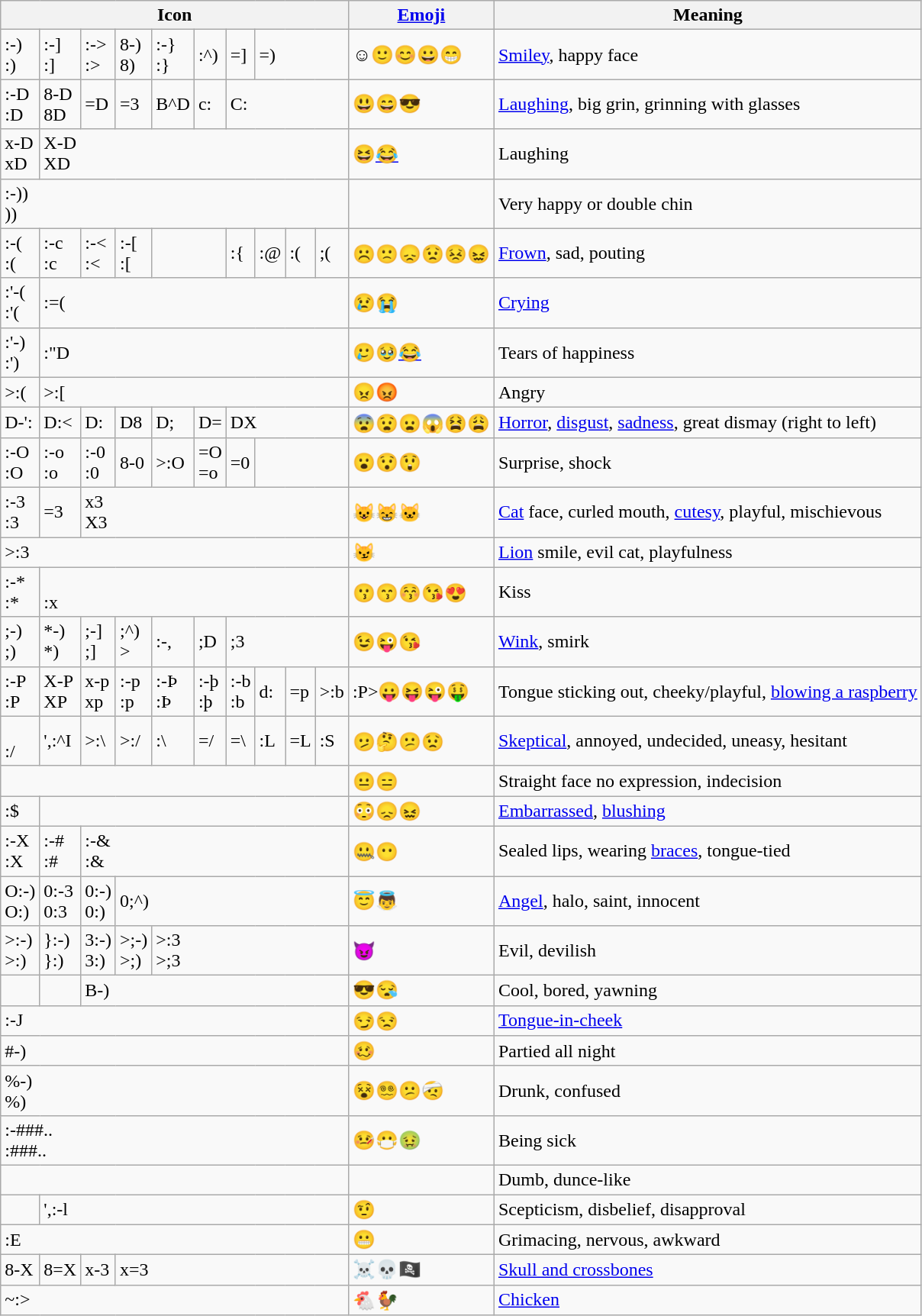<table class="wikitable">
<tr>
<th colspan="10">Icon</th>
<th><a href='#'>Emoji</a></th>
<th>Meaning</th>
</tr>
<tr>
<td>:‑)<br>:)</td>
<td>:-]<br>:]</td>
<td>:-><br>:></td>
<td>8-)<br>8)</td>
<td>:-}<br>:}</td>
<td>:^)</td>
<td>=]</td>
<td colspan="3">=)</td>
<td>☺️🙂😊😀😁</td>
<td><a href='#'>Smiley</a>, happy face</td>
</tr>
<tr>
<td>:‑D<br>:D</td>
<td>8‑D<br>8D</td>
<td>=D</td>
<td>=3</td>
<td>B^D</td>
<td>c:</td>
<td colspan="4">C:</td>
<td>😃😄😎</td>
<td><a href='#'>Laughing</a>, big grin, grinning with glasses</td>
</tr>
<tr>
<td>x‑D<br>xD</td>
<td colspan="9">X‑D<br>XD</td>
<td>😆<a href='#'>😂</a></td>
<td>Laughing</td>
</tr>
<tr>
<td colspan="10">:-))<br>))</td>
<td></td>
<td>Very happy or double chin</td>
</tr>
<tr>
<td>:‑(<br>:(</td>
<td>:‑c<br>:c</td>
<td>:‑< <br>:<</td>
<td>:‑[<br>:[</td>
<td colspan="2"></td>
<td>:{</td>
<td>:@</td>
<td>:(</td>
<td>;(</td>
<td>☹️🙁😞😟😣😖</td>
<td><a href='#'>Frown</a>, sad, pouting</td>
</tr>
<tr>
<td>:'‑(<br>:'(</td>
<td colspan="9">:=(</td>
<td>😢😭</td>
<td><a href='#'>Crying</a></td>
</tr>
<tr>
<td>:'‑)<br>:')</td>
<td colspan="9">:"D</td>
<td>🥲🥹<a href='#'>😂</a></td>
<td>Tears of happiness</td>
</tr>
<tr>
<td>>:(</td>
<td colspan="9">>:[</td>
<td>😠😡</td>
<td>Angry</td>
</tr>
<tr>
<td>D‑':</td>
<td>D:<</td>
<td>D:</td>
<td>D8</td>
<td>D;</td>
<td>D=</td>
<td colspan="4">DX</td>
<td>😨😧😦😱😫😩</td>
<td><a href='#'>Horror</a>, <a href='#'>disgust</a>, <a href='#'>sadness</a>, great dismay (right to left)</td>
</tr>
<tr>
<td>:‑O<br>:O</td>
<td>:‑o<br>:o</td>
<td>:-0<br>:0</td>
<td>8‑0</td>
<td>>:O</td>
<td>=O<br>=o</td>
<td>=0</td>
<td colspan="3"></td>
<td>😮😯😲</td>
<td>Surprise, shock</td>
</tr>
<tr>
<td>:-3<br>:3</td>
<td>=3</td>
<td colspan="8">x3<br>X3</td>
<td>😺😸🐱</td>
<td><a href='#'>Cat</a> face, curled mouth, <a href='#'>cutesy</a>, playful, mischievous</td>
</tr>
<tr>
<td colspan="10">>:3</td>
<td>😼</td>
<td><a href='#'>Lion</a> smile, evil cat, playfulness</td>
</tr>
<tr>
<td>:-*<br>:*</td>
<td colspan="9"><br>:x</td>
<td>😗😙😚😘😍</td>
<td>Kiss</td>
</tr>
<tr>
<td>;‑)<br>;)</td>
<td>*-)<br>*)</td>
<td>;‑]<br>;]</td>
<td>;^)<br>></td>
<td>:‑,</td>
<td>;D</td>
<td colspan="4">;3</td>
<td>😉😜😘</td>
<td><a href='#'>Wink</a>, smirk</td>
</tr>
<tr>
<td>:‑P<br>:P</td>
<td>X‑P<br>XP</td>
<td>x‑p<br>xp</td>
<td>:‑p<br>:p</td>
<td>:‑Þ<br>:Þ</td>
<td>:‑þ<br>:þ</td>
<td>:‑b<br>:b</td>
<td>d:</td>
<td>=p</td>
<td q:>>:b</td>
<td >:P>😛😝😜🤑</td>
<td>Tongue sticking out, cheeky/playful, <a href='#'>blowing a raspberry</a></td>
</tr>
<tr>
<td><br>:/</td>
<td>',:^I</td>
<td>>:\</td>
<td>>:/</td>
<td>:\</td>
<td>=/</td>
<td>=\</td>
<td>:L</td>
<td>=L</td>
<td>:S</td>
<td>🫤🤔😕😟</td>
<td><a href='#'>Skeptical</a>, annoyed, undecided, uneasy, hesitant</td>
</tr>
<tr>
<td colspan="10"><br></td>
<td>😐😑</td>
<td>Straight face no expression, indecision</td>
</tr>
<tr>
<td>:$</td>
<td colspan="9"><br></td>
<td>😳😞😖</td>
<td><a href='#'>Embarrassed</a>, <a href='#'>blushing</a></td>
</tr>
<tr>
<td>:‑X<br>:X</td>
<td>:‑#<br>:#</td>
<td colspan="8">:‑&<br>:&</td>
<td>🤐😶</td>
<td>Sealed lips, wearing <a href='#'>braces</a>, tongue-tied</td>
</tr>
<tr>
<td>O:‑)<br>O:)</td>
<td>0:‑3<br>0:3</td>
<td>0:‑)<br>0:)</td>
<td colspan="7">0;^)</td>
<td>😇👼</td>
<td><a href='#'>Angel</a>, halo, saint, innocent</td>
</tr>
<tr>
<td>>:‑)<br> >:)</td>
<td>}:‑)<br>}:)</td>
<td>3:‑)<br>3:)</td>
<td>>;‑)<br> >;)</td>
<td colspan="6">>:3<br> >;3</td>
<td>😈</td>
<td>Evil, devilish</td>
</tr>
<tr>
<td></td>
<td></td>
<td colspan="8">B-)</td>
<td>😎😪</td>
<td>Cool, bored, yawning</td>
</tr>
<tr>
<td colspan="10">:‑J</td>
<td>😏😒</td>
<td><a href='#'>Tongue-in-cheek</a></td>
</tr>
<tr>
<td colspan="10">#‑)</td>
<td>🥴</td>
<td>Partied all night</td>
</tr>
<tr>
<td colspan="10">%‑)<br>%)</td>
<td>😵😵‍💫😕🤕</td>
<td>Drunk, confused</td>
</tr>
<tr>
<td colspan="10">:‑###..<br>:###..</td>
<td>🤒😷🤢</td>
<td>Being sick</td>
</tr>
<tr>
<td colspan="10"></td>
<td></td>
<td>Dumb, dunce-like</td>
</tr>
<tr>
<td></td>
<td colspan="9">',:-l</td>
<td>🤨</td>
<td>Scepticism, disbelief, disapproval</td>
</tr>
<tr>
<td colspan="10">:E</td>
<td>😬</td>
<td>Grimacing, nervous, awkward</td>
</tr>
<tr>
<td>8-X</td>
<td>8=X</td>
<td>x-3</td>
<td colspan="7">x=3</td>
<td>☠️💀🏴‍☠️</td>
<td><a href='#'>Skull and crossbones</a></td>
</tr>
<tr>
<td colspan="10">~:></td>
<td>🐔🐓</td>
<td><a href='#'>Chicken</a></td>
</tr>
</table>
